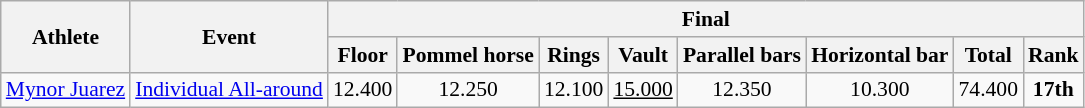<table class="wikitable" style="font-size:90%">
<tr>
<th rowspan="2">Athlete</th>
<th rowspan="2">Event</th>
<th colspan = "8">Final</th>
</tr>
<tr>
<th>Floor</th>
<th>Pommel horse</th>
<th>Rings</th>
<th>Vault</th>
<th>Parallel bars</th>
<th>Horizontal bar</th>
<th>Total</th>
<th>Rank</th>
</tr>
<tr>
<td><a href='#'>Mynor Juarez</a></td>
<td><a href='#'>Individual All-around</a></td>
<td align=center>12.400</td>
<td align=center>12.250</td>
<td align=center>12.100</td>
<td align=center><u>15.000</u></td>
<td align=center>12.350</td>
<td align=center>10.300</td>
<td align=center>74.400</td>
<td align=center><strong>17th</strong></td>
</tr>
</table>
